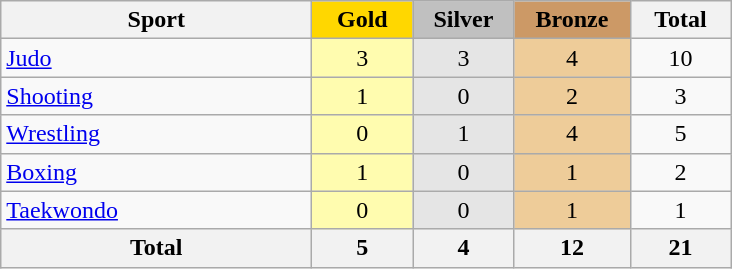<table class="wikitable sortable" style="text-align:center;">
<tr>
<th width=200>Sport</th>
<td bgcolor=gold width=60><strong>Gold</strong></td>
<td bgcolor=silver width=60><strong>Silver</strong></td>
<td bgcolor=#cc9966 width=70><strong>Bronze</strong></td>
<th width=60>Total</th>
</tr>
<tr>
<td align=left><a href='#'>Judo</a></td>
<td bgcolor=#fffcaf>3</td>
<td bgcolor=#e5e5e5>3</td>
<td bgcolor=#eecc99>4</td>
<td>10</td>
</tr>
<tr>
<td align=left><a href='#'>Shooting</a></td>
<td bgcolor=#fffcaf>1</td>
<td bgcolor=#e5e5e5>0</td>
<td bgcolor=#eecc99>2</td>
<td>3</td>
</tr>
<tr>
<td align=left><a href='#'>Wrestling</a></td>
<td bgcolor=#fffcaf>0</td>
<td bgcolor=#e5e5e5>1</td>
<td bgcolor=#eecc99>4</td>
<td>5</td>
</tr>
<tr>
<td align=left><a href='#'>Boxing</a></td>
<td bgcolor=#fffcaf>1</td>
<td bgcolor=#e5e5e5>0</td>
<td bgcolor=#eecc99>1</td>
<td>2</td>
</tr>
<tr>
<td align=left><a href='#'>Taekwondo</a></td>
<td bgcolor=#fffcaf>0</td>
<td bgcolor=#e5e5e5>0</td>
<td bgcolor=#eecc99>1</td>
<td>1</td>
</tr>
<tr>
<th>Total</th>
<th>5</th>
<th>4</th>
<th>12</th>
<th>21</th>
</tr>
</table>
